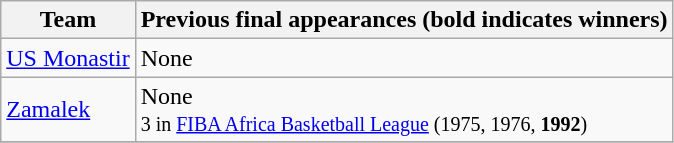<table class="wikitable">
<tr>
<th>Team</th>
<th>Previous final appearances (bold indicates winners)</th>
</tr>
<tr>
<td> <a href='#'>US Monastir</a></td>
<td>None</td>
</tr>
<tr>
<td> <a href='#'>Zamalek</a></td>
<td>None<br><small>3 in <a href='#'>FIBA Africa Basketball League</a> (1975, 1976, <strong>1992</strong>)</small></td>
</tr>
<tr>
</tr>
</table>
